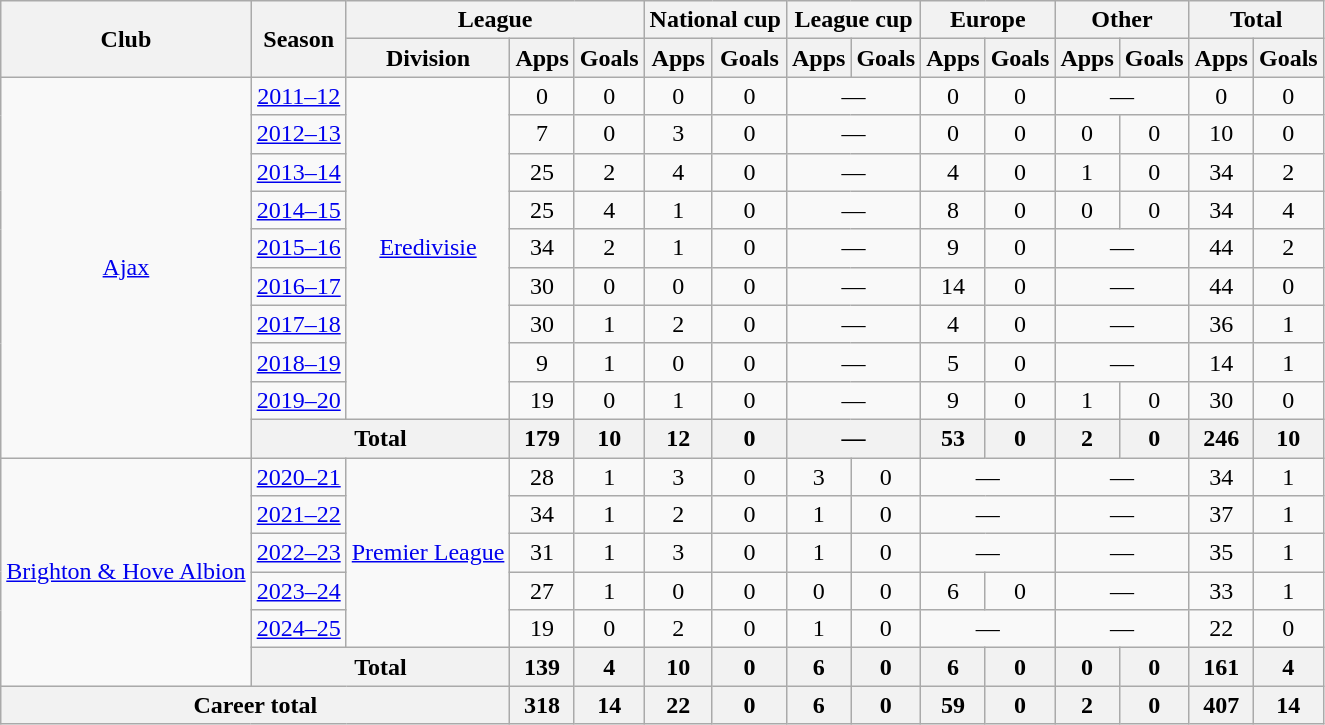<table class=wikitable style=text-align:center>
<tr>
<th rowspan=2>Club</th>
<th rowspan=2>Season</th>
<th colspan=3>League</th>
<th colspan=2>National cup</th>
<th colspan=2>League cup</th>
<th colspan=2>Europe</th>
<th colspan=2>Other</th>
<th colspan=2>Total</th>
</tr>
<tr>
<th>Division</th>
<th>Apps</th>
<th>Goals</th>
<th>Apps</th>
<th>Goals</th>
<th>Apps</th>
<th>Goals</th>
<th>Apps</th>
<th>Goals</th>
<th>Apps</th>
<th>Goals</th>
<th>Apps</th>
<th>Goals</th>
</tr>
<tr>
<td rowspan=10><a href='#'>Ajax</a></td>
<td><a href='#'>2011–12</a></td>
<td rowspan="9"><a href='#'>Eredivisie</a></td>
<td>0</td>
<td>0</td>
<td>0</td>
<td>0</td>
<td colspan=2>—</td>
<td>0</td>
<td>0</td>
<td colspan=2>—</td>
<td>0</td>
<td>0</td>
</tr>
<tr>
<td><a href='#'>2012–13</a></td>
<td>7</td>
<td>0</td>
<td>3</td>
<td>0</td>
<td colspan=2>—</td>
<td>0</td>
<td>0</td>
<td>0</td>
<td>0</td>
<td>10</td>
<td>0</td>
</tr>
<tr>
<td><a href='#'>2013–14</a></td>
<td>25</td>
<td>2</td>
<td>4</td>
<td>0</td>
<td colspan=2>—</td>
<td>4</td>
<td>0</td>
<td>1</td>
<td>0</td>
<td>34</td>
<td>2</td>
</tr>
<tr>
<td><a href='#'>2014–15</a></td>
<td>25</td>
<td>4</td>
<td>1</td>
<td>0</td>
<td colspan=2>—</td>
<td>8</td>
<td>0</td>
<td>0</td>
<td>0</td>
<td>34</td>
<td>4</td>
</tr>
<tr>
<td><a href='#'>2015–16</a></td>
<td>34</td>
<td>2</td>
<td>1</td>
<td>0</td>
<td colspan=2>—</td>
<td>9</td>
<td>0</td>
<td colspan="2">—</td>
<td>44</td>
<td>2</td>
</tr>
<tr>
<td><a href='#'>2016–17</a></td>
<td>30</td>
<td>0</td>
<td>0</td>
<td>0</td>
<td colspan=2>—</td>
<td>14</td>
<td>0</td>
<td colspan="2">—</td>
<td>44</td>
<td>0</td>
</tr>
<tr>
<td><a href='#'>2017–18</a></td>
<td>30</td>
<td>1</td>
<td>2</td>
<td>0</td>
<td colspan=2>—</td>
<td>4</td>
<td>0</td>
<td colspan="2">—</td>
<td>36</td>
<td>1</td>
</tr>
<tr>
<td><a href='#'>2018–19</a></td>
<td>9</td>
<td>1</td>
<td>0</td>
<td>0</td>
<td colspan=2>—</td>
<td>5</td>
<td>0</td>
<td colspan="2">—</td>
<td>14</td>
<td>1</td>
</tr>
<tr>
<td><a href='#'>2019–20</a></td>
<td>19</td>
<td>0</td>
<td>1</td>
<td>0</td>
<td colspan=2>—</td>
<td>9</td>
<td>0</td>
<td>1</td>
<td>0</td>
<td>30</td>
<td>0</td>
</tr>
<tr>
<th colspan=2>Total</th>
<th>179</th>
<th>10</th>
<th>12</th>
<th>0</th>
<th colspan=2>—</th>
<th>53</th>
<th>0</th>
<th>2</th>
<th>0</th>
<th>246</th>
<th>10</th>
</tr>
<tr>
<td rowspan="6"><a href='#'>Brighton & Hove Albion</a></td>
<td><a href='#'>2020–21</a></td>
<td rowspan="5"><a href='#'>Premier League</a></td>
<td>28</td>
<td>1</td>
<td>3</td>
<td>0</td>
<td>3</td>
<td>0</td>
<td colspan=2>—</td>
<td colspan=2>—</td>
<td>34</td>
<td>1</td>
</tr>
<tr>
<td><a href='#'>2021–22</a></td>
<td>34</td>
<td>1</td>
<td>2</td>
<td>0</td>
<td>1</td>
<td>0</td>
<td colspan=2>—</td>
<td colspan=2>—</td>
<td>37</td>
<td>1</td>
</tr>
<tr>
<td><a href='#'>2022–23</a></td>
<td>31</td>
<td>1</td>
<td>3</td>
<td>0</td>
<td>1</td>
<td>0</td>
<td colspan=2>—</td>
<td colspan=2>—</td>
<td>35</td>
<td>1</td>
</tr>
<tr>
<td><a href='#'>2023–24</a></td>
<td>27</td>
<td>1</td>
<td>0</td>
<td>0</td>
<td>0</td>
<td>0</td>
<td>6</td>
<td>0</td>
<td colspan=2>—</td>
<td>33</td>
<td>1</td>
</tr>
<tr>
<td><a href='#'>2024–25</a></td>
<td>19</td>
<td>0</td>
<td>2</td>
<td>0</td>
<td>1</td>
<td>0</td>
<td colspan=2>—</td>
<td colspan=2>—</td>
<td>22</td>
<td>0</td>
</tr>
<tr>
<th colspan=2>Total</th>
<th>139</th>
<th>4</th>
<th>10</th>
<th>0</th>
<th>6</th>
<th>0</th>
<th>6</th>
<th>0</th>
<th>0</th>
<th>0</th>
<th>161</th>
<th>4</th>
</tr>
<tr>
<th colspan=3>Career total</th>
<th>318</th>
<th>14</th>
<th>22</th>
<th>0</th>
<th>6</th>
<th>0</th>
<th>59</th>
<th>0</th>
<th>2</th>
<th>0</th>
<th>407</th>
<th>14</th>
</tr>
</table>
